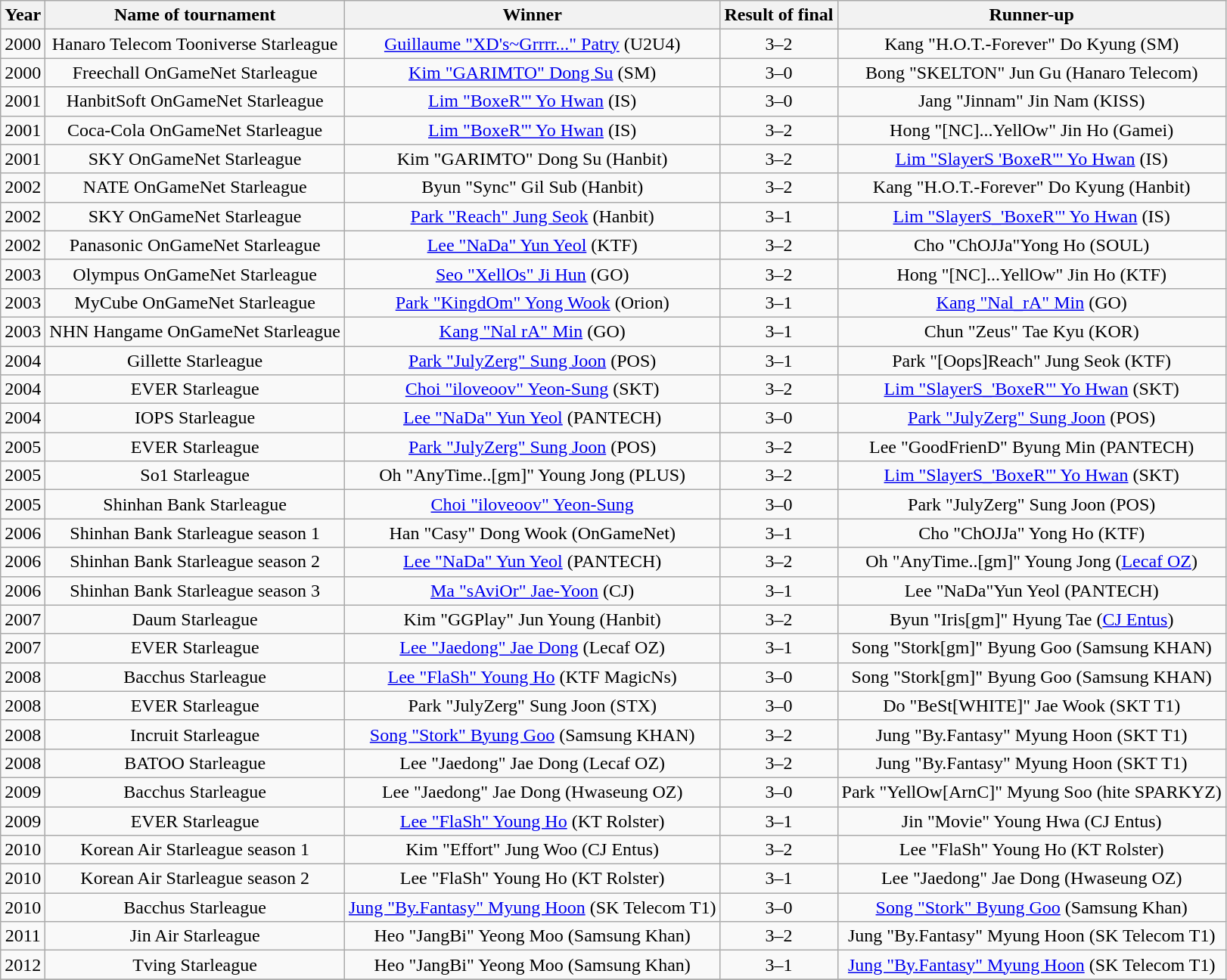<table class="wikitable" style="text-align:center">
<tr>
<th>Year</th>
<th>Name of tournament</th>
<th>Winner</th>
<th>Result of final</th>
<th>Runner-up</th>
</tr>
<tr>
<td>2000</td>
<td>Hanaro Telecom Tooniverse Starleague</td>
<td><a href='#'>Guillaume "XD's~Grrrr..." Patry</a> (U2U4)</td>
<td>3–2</td>
<td>Kang "H.O.T.-Forever" Do Kyung (SM)</td>
</tr>
<tr>
<td>2000</td>
<td>Freechall OnGameNet Starleague</td>
<td><a href='#'>Kim "GARIMTO" Dong Su</a> (SM)</td>
<td>3–0</td>
<td>Bong "SKELTON" Jun Gu (Hanaro Telecom)</td>
</tr>
<tr>
<td>2001</td>
<td>HanbitSoft OnGameNet Starleague</td>
<td><a href='#'>Lim "BoxeR"' Yo Hwan</a> (IS)</td>
<td>3–0</td>
<td>Jang "Jinnam" Jin Nam (KISS)</td>
</tr>
<tr>
<td>2001</td>
<td>Coca-Cola OnGameNet Starleague</td>
<td><a href='#'>Lim "BoxeR"' Yo Hwan</a> (IS)</td>
<td>3–2</td>
<td>Hong "[NC]...YellOw" Jin Ho (Gamei)</td>
</tr>
<tr>
<td>2001</td>
<td>SKY OnGameNet Starleague</td>
<td>Kim "GARIMTO" Dong Su (Hanbit)</td>
<td>3–2</td>
<td><a href='#'>Lim "SlayerS 'BoxeR"' Yo Hwan</a> (IS)</td>
</tr>
<tr>
<td>2002</td>
<td>NATE OnGameNet Starleague</td>
<td>Byun "Sync" Gil Sub (Hanbit)</td>
<td>3–2</td>
<td>Kang "H.O.T.-Forever" Do Kyung (Hanbit)</td>
</tr>
<tr>
<td>2002</td>
<td>SKY OnGameNet Starleague</td>
<td><a href='#'>Park "Reach" Jung Seok</a> (Hanbit)</td>
<td>3–1</td>
<td><a href='#'>Lim "SlayerS_'BoxeR"' Yo Hwan</a> (IS)</td>
</tr>
<tr>
<td>2002</td>
<td>Panasonic OnGameNet Starleague</td>
<td><a href='#'>Lee "NaDa" Yun Yeol</a> (KTF)</td>
<td>3–2</td>
<td>Cho "ChOJJa"Yong Ho (SOUL)</td>
</tr>
<tr>
<td>2003</td>
<td>Olympus OnGameNet Starleague</td>
<td><a href='#'>Seo "XellOs" Ji Hun</a> (GO)</td>
<td>3–2</td>
<td>Hong "[NC]...YellOw" Jin Ho (KTF)</td>
</tr>
<tr>
<td>2003</td>
<td>MyCube OnGameNet Starleague</td>
<td><a href='#'>Park "KingdOm" Yong Wook</a> (Orion)</td>
<td>3–1</td>
<td><a href='#'>Kang "Nal_rA" Min</a> (GO)</td>
</tr>
<tr>
<td>2003</td>
<td>NHN Hangame OnGameNet Starleague</td>
<td><a href='#'>Kang "Nal rA" Min</a> (GO)</td>
<td>3–1</td>
<td>Chun "Zeus" Tae Kyu (KOR)</td>
</tr>
<tr>
<td>2004</td>
<td>Gillette Starleague</td>
<td><a href='#'>Park "JulyZerg" Sung Joon</a> (POS)</td>
<td>3–1</td>
<td>Park "[Oops]Reach" Jung Seok (KTF)</td>
</tr>
<tr>
<td>2004</td>
<td>EVER Starleague</td>
<td><a href='#'>Choi "iloveoov" Yeon-Sung</a> (SKT)</td>
<td>3–2</td>
<td><a href='#'>Lim "SlayerS_'BoxeR"' Yo Hwan</a> (SKT)</td>
</tr>
<tr>
<td>2004</td>
<td>IOPS Starleague</td>
<td><a href='#'>Lee "NaDa" Yun Yeol</a> (PANTECH)</td>
<td>3–0</td>
<td><a href='#'>Park "JulyZerg" Sung Joon</a> (POS)</td>
</tr>
<tr>
<td>2005</td>
<td>EVER Starleague</td>
<td><a href='#'>Park "JulyZerg" Sung Joon</a> (POS)</td>
<td>3–2</td>
<td>Lee "GoodFrienD" Byung Min (PANTECH)</td>
</tr>
<tr>
<td>2005</td>
<td>So1 Starleague</td>
<td>Oh "AnyTime..[gm]" Young Jong (PLUS)</td>
<td>3–2</td>
<td><a href='#'>Lim "SlayerS_'BoxeR"' Yo Hwan</a> (SKT)</td>
</tr>
<tr>
<td>2005</td>
<td>Shinhan Bank Starleague</td>
<td><a href='#'>Choi "iloveoov" Yeon-Sung</a></td>
<td>3–0</td>
<td>Park "JulyZerg" Sung Joon (POS)</td>
</tr>
<tr>
<td>2006</td>
<td>Shinhan Bank Starleague season 1</td>
<td>Han "Casy" Dong Wook (OnGameNet)</td>
<td>3–1</td>
<td>Cho "ChOJJa" Yong Ho (KTF)</td>
</tr>
<tr>
<td>2006</td>
<td>Shinhan Bank Starleague season 2</td>
<td><a href='#'>Lee "NaDa" Yun Yeol</a> (PANTECH)</td>
<td>3–2</td>
<td>Oh "AnyTime..[gm]" Young Jong (<a href='#'>Lecaf OZ</a>)</td>
</tr>
<tr>
<td>2006</td>
<td>Shinhan Bank Starleague season 3</td>
<td><a href='#'>Ma "sAviOr" Jae-Yoon</a> (CJ)</td>
<td>3–1</td>
<td>Lee "NaDa"Yun Yeol (PANTECH)</td>
</tr>
<tr>
<td>2007</td>
<td>Daum Starleague</td>
<td>Kim "GGPlay" Jun Young (Hanbit)</td>
<td>3–2</td>
<td>Byun "Iris[gm]" Hyung Tae (<a href='#'>CJ Entus</a>)</td>
</tr>
<tr>
<td>2007</td>
<td>EVER Starleague</td>
<td><a href='#'>Lee "Jaedong" Jae Dong</a> (Lecaf OZ)</td>
<td>3–1</td>
<td>Song "Stork[gm]" Byung Goo (Samsung KHAN)</td>
</tr>
<tr>
<td>2008</td>
<td>Bacchus Starleague</td>
<td><a href='#'>Lee "FlaSh" Young Ho</a> (KTF MagicNs)</td>
<td>3–0</td>
<td>Song "Stork[gm]" Byung Goo (Samsung KHAN)</td>
</tr>
<tr>
<td>2008</td>
<td>EVER Starleague</td>
<td>Park "JulyZerg" Sung Joon (STX)</td>
<td>3–0</td>
<td>Do "BeSt[WHITE]" Jae Wook (SKT T1)</td>
</tr>
<tr>
<td>2008</td>
<td>Incruit Starleague</td>
<td><a href='#'>Song "Stork" Byung Goo</a> (Samsung KHAN)</td>
<td>3–2</td>
<td>Jung "By.Fantasy" Myung Hoon (SKT T1)</td>
</tr>
<tr>
<td>2008</td>
<td>BATOO Starleague</td>
<td>Lee "Jaedong" Jae Dong (Lecaf OZ)</td>
<td>3–2</td>
<td>Jung "By.Fantasy" Myung Hoon (SKT T1)</td>
</tr>
<tr>
<td>2009</td>
<td>Bacchus Starleague</td>
<td>Lee "Jaedong" Jae Dong (Hwaseung OZ)</td>
<td>3–0</td>
<td>Park "YellOw[ArnC]" Myung Soo (hite SPARKYZ)</td>
</tr>
<tr>
<td>2009</td>
<td>EVER Starleague</td>
<td><a href='#'>Lee "FlaSh" Young Ho</a> (KT Rolster)</td>
<td>3–1</td>
<td>Jin "Movie" Young Hwa (CJ Entus)</td>
</tr>
<tr>
<td>2010</td>
<td>Korean Air Starleague season 1</td>
<td>Kim "Effort" Jung Woo (CJ Entus)</td>
<td>3–2</td>
<td>Lee "FlaSh" Young Ho (KT Rolster)</td>
</tr>
<tr>
<td>2010</td>
<td>Korean Air Starleague season 2</td>
<td>Lee "FlaSh" Young Ho (KT Rolster)</td>
<td>3–1</td>
<td>Lee "Jaedong" Jae Dong (Hwaseung OZ)</td>
</tr>
<tr>
<td>2010</td>
<td>Bacchus Starleague</td>
<td><a href='#'>Jung "By.Fantasy" Myung Hoon</a> (SK Telecom T1)</td>
<td>3–0</td>
<td><a href='#'>Song "Stork" Byung Goo</a> (Samsung Khan)</td>
</tr>
<tr>
<td>2011</td>
<td>Jin Air Starleague</td>
<td>Heo "JangBi" Yeong Moo (Samsung Khan)</td>
<td>3–2</td>
<td>Jung "By.Fantasy" Myung Hoon (SK Telecom T1)</td>
</tr>
<tr>
<td>2012</td>
<td>Tving Starleague</td>
<td>Heo "JangBi" Yeong Moo (Samsung Khan)</td>
<td>3–1</td>
<td><a href='#'>Jung "By.Fantasy" Myung Hoon</a> (SK Telecom T1)</td>
</tr>
<tr>
</tr>
</table>
